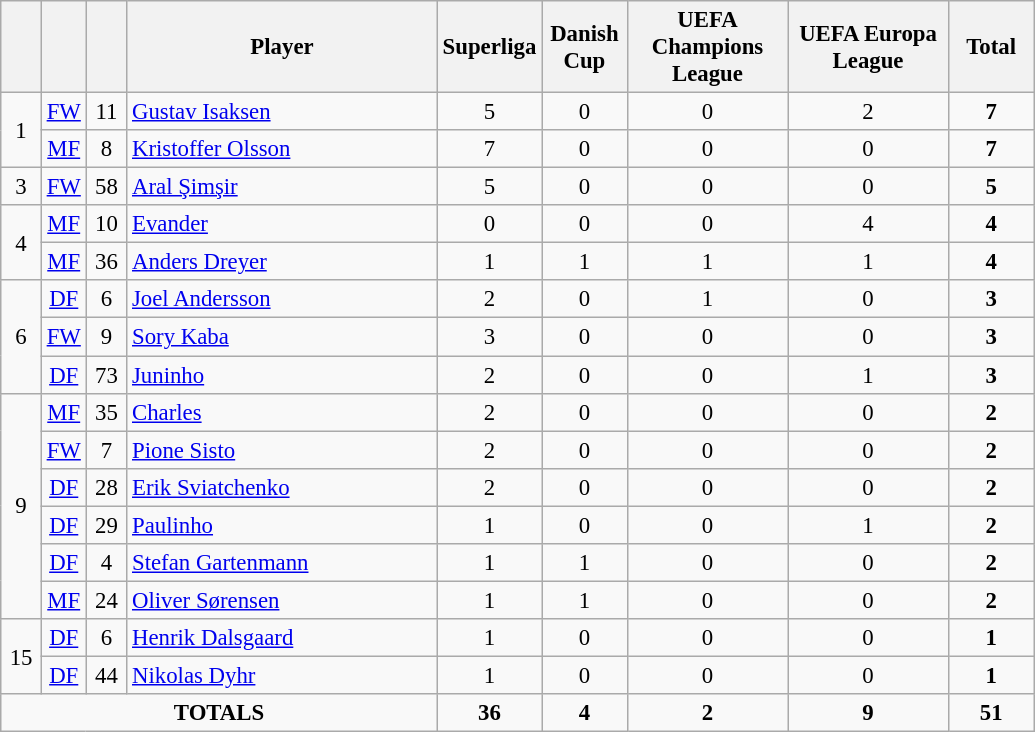<table class="wikitable sortable" style="font-size: 95%; text-align: center;">
<tr>
<th width=20></th>
<th width=20></th>
<th width=20></th>
<th width=200>Player</th>
<th width=50>Superliga</th>
<th width=50>Danish Cup</th>
<th width=100>UEFA Champions League</th>
<th width=100>UEFA Europa League</th>
<th width=50>Total</th>
</tr>
<tr>
<td rowspan=2>1</td>
<td><a href='#'>FW</a></td>
<td>11</td>
<td align=left> <a href='#'>Gustav Isaksen</a></td>
<td>5</td>
<td>0</td>
<td>0</td>
<td>2</td>
<td><strong>7</strong></td>
</tr>
<tr>
<td><a href='#'>MF</a></td>
<td>8</td>
<td align=left> <a href='#'>Kristoffer Olsson</a></td>
<td>7</td>
<td>0</td>
<td>0</td>
<td>0</td>
<td><strong>7</strong></td>
</tr>
<tr>
<td rowspan=1>3</td>
<td><a href='#'>FW</a></td>
<td>58</td>
<td align=left> <a href='#'>Aral Şimşir</a></td>
<td>5</td>
<td>0</td>
<td>0</td>
<td>0</td>
<td><strong>5</strong></td>
</tr>
<tr>
<td rowspan=2>4</td>
<td><a href='#'>MF</a></td>
<td>10</td>
<td align=left> <a href='#'>Evander</a></td>
<td>0</td>
<td>0</td>
<td>0</td>
<td>4</td>
<td><strong>4</strong></td>
</tr>
<tr>
<td><a href='#'>MF</a></td>
<td>36</td>
<td align=left> <a href='#'>Anders Dreyer</a></td>
<td>1</td>
<td>1</td>
<td>1</td>
<td>1</td>
<td><strong>4</strong></td>
</tr>
<tr>
<td rowspan=3>6</td>
<td><a href='#'>DF</a></td>
<td>6</td>
<td align=left> <a href='#'>Joel Andersson</a></td>
<td>2</td>
<td>0</td>
<td>1</td>
<td>0</td>
<td><strong>3</strong></td>
</tr>
<tr>
<td><a href='#'>FW</a></td>
<td>9</td>
<td align=left> <a href='#'>Sory Kaba</a></td>
<td>3</td>
<td>0</td>
<td>0</td>
<td>0</td>
<td><strong>3</strong></td>
</tr>
<tr>
<td><a href='#'>DF</a></td>
<td>73</td>
<td align=left> <a href='#'>Juninho</a></td>
<td>2</td>
<td>0</td>
<td>0</td>
<td>1</td>
<td><strong>3</strong></td>
</tr>
<tr>
<td rowspan=6>9</td>
<td><a href='#'>MF</a></td>
<td>35</td>
<td align=left> <a href='#'>Charles</a></td>
<td>2</td>
<td>0</td>
<td>0</td>
<td>0</td>
<td><strong>2</strong></td>
</tr>
<tr>
<td><a href='#'>FW</a></td>
<td>7</td>
<td align=left> <a href='#'>Pione Sisto</a></td>
<td>2</td>
<td>0</td>
<td>0</td>
<td>0</td>
<td><strong>2</strong></td>
</tr>
<tr>
<td><a href='#'>DF</a></td>
<td>28</td>
<td align=left> <a href='#'>Erik Sviatchenko</a></td>
<td>2</td>
<td>0</td>
<td>0</td>
<td>0</td>
<td><strong>2</strong></td>
</tr>
<tr>
<td><a href='#'>DF</a></td>
<td>29</td>
<td align=left> <a href='#'>Paulinho</a></td>
<td>1</td>
<td>0</td>
<td>0</td>
<td>1</td>
<td><strong>2</strong></td>
</tr>
<tr>
<td><a href='#'>DF</a></td>
<td>4</td>
<td align=left> <a href='#'>Stefan Gartenmann</a></td>
<td>1</td>
<td>1</td>
<td>0</td>
<td>0</td>
<td><strong>2</strong></td>
</tr>
<tr>
<td><a href='#'>MF</a></td>
<td>24</td>
<td align=left> <a href='#'>Oliver Sørensen</a></td>
<td>1</td>
<td>1</td>
<td>0</td>
<td>0</td>
<td><strong>2</strong></td>
</tr>
<tr>
<td rowspan=2>15</td>
<td><a href='#'>DF</a></td>
<td>6</td>
<td align=left> <a href='#'>Henrik Dalsgaard</a></td>
<td>1</td>
<td>0</td>
<td>0</td>
<td>0</td>
<td><strong>1</strong></td>
</tr>
<tr>
<td><a href='#'>DF</a></td>
<td>44</td>
<td align=left> <a href='#'>Nikolas Dyhr</a></td>
<td>1</td>
<td>0</td>
<td>0</td>
<td>0</td>
<td><strong>1</strong></td>
</tr>
<tr>
<td colspan="4"><strong>TOTALS</strong></td>
<td><strong>36</strong></td>
<td><strong>4</strong></td>
<td><strong>2</strong></td>
<td><strong>9</strong></td>
<td><strong>51</strong></td>
</tr>
</table>
